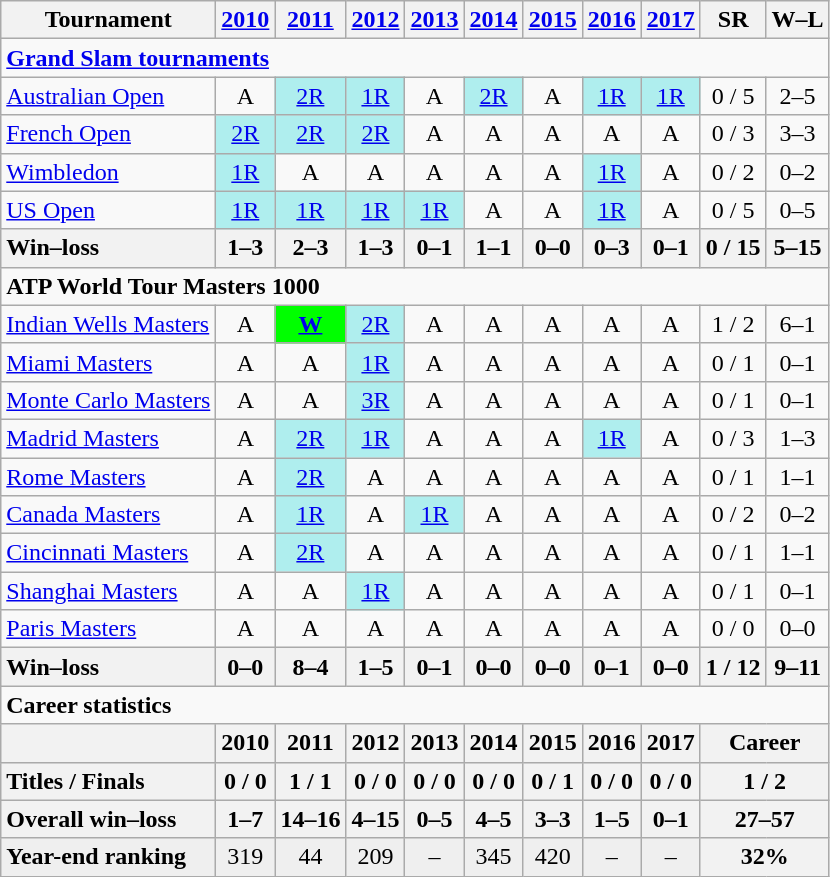<table class=wikitable style=text-align:center>
<tr>
<th>Tournament</th>
<th><a href='#'>2010</a></th>
<th><a href='#'>2011</a></th>
<th><a href='#'>2012</a></th>
<th><a href='#'>2013</a></th>
<th><a href='#'>2014</a></th>
<th><a href='#'>2015</a></th>
<th><a href='#'>2016</a></th>
<th><a href='#'>2017</a></th>
<th>SR</th>
<th>W–L</th>
</tr>
<tr>
<td colspan=15 align=left><a href='#'><strong>Grand Slam tournaments</strong></a></td>
</tr>
<tr>
<td align=left><a href='#'>Australian Open</a></td>
<td>A</td>
<td bgcolor=afeeee><a href='#'>2R</a></td>
<td bgcolor=afeeee><a href='#'>1R</a></td>
<td>A</td>
<td bgcolor=afeeee><a href='#'>2R</a></td>
<td>A</td>
<td bgcolor=afeeee><a href='#'>1R</a></td>
<td bgcolor=afeeee><a href='#'>1R</a></td>
<td>0 / 5</td>
<td>2–5</td>
</tr>
<tr>
<td align=left><a href='#'>French Open</a></td>
<td bgcolor=afeeee><a href='#'>2R</a></td>
<td bgcolor=afeeee><a href='#'>2R</a></td>
<td bgcolor=afeeee><a href='#'>2R</a></td>
<td>A</td>
<td>A</td>
<td>A</td>
<td>A</td>
<td>A</td>
<td>0 / 3</td>
<td>3–3</td>
</tr>
<tr>
<td align=left><a href='#'>Wimbledon</a></td>
<td bgcolor=afeeee><a href='#'>1R</a></td>
<td>A</td>
<td>A</td>
<td>A</td>
<td>A</td>
<td>A</td>
<td bgcolor=afeeee><a href='#'>1R</a></td>
<td>A</td>
<td>0 / 2</td>
<td>0–2</td>
</tr>
<tr>
<td align=left><a href='#'>US Open</a></td>
<td bgcolor=afeeee><a href='#'>1R</a></td>
<td bgcolor=afeeee><a href='#'>1R</a></td>
<td bgcolor=afeeee><a href='#'>1R</a></td>
<td bgcolor=afeeee><a href='#'>1R</a></td>
<td>A</td>
<td>A</td>
<td bgcolor=afeeee><a href='#'>1R</a></td>
<td>A</td>
<td>0 / 5</td>
<td>0–5</td>
</tr>
<tr>
<th style=text-align:left>Win–loss</th>
<th>1–3</th>
<th>2–3</th>
<th>1–3</th>
<th>0–1</th>
<th>1–1</th>
<th>0–0</th>
<th>0–3</th>
<th>0–1</th>
<th>0 / 15</th>
<th>5–15</th>
</tr>
<tr>
<td colspan=15 align=left><strong>ATP World Tour Masters 1000</strong></td>
</tr>
<tr>
<td align=left><a href='#'>Indian Wells Masters</a></td>
<td>A</td>
<td bgcolor=lime><a href='#'><strong>W</strong></a></td>
<td bgcolor=afeeee><a href='#'>2R</a></td>
<td>A</td>
<td>A</td>
<td>A</td>
<td>A</td>
<td>A</td>
<td>1 / 2</td>
<td>6–1</td>
</tr>
<tr>
<td align=left><a href='#'>Miami Masters</a></td>
<td>A</td>
<td>A</td>
<td bgcolor=afeeee><a href='#'>1R</a></td>
<td>A</td>
<td>A</td>
<td>A</td>
<td>A</td>
<td>A</td>
<td>0 / 1</td>
<td>0–1</td>
</tr>
<tr>
<td align=left><a href='#'>Monte Carlo Masters</a></td>
<td>A</td>
<td>A</td>
<td bgcolor=afeeee><a href='#'>3R</a></td>
<td>A</td>
<td>A</td>
<td>A</td>
<td>A</td>
<td>A</td>
<td>0 / 1</td>
<td>0–1</td>
</tr>
<tr>
<td align=left><a href='#'>Madrid Masters</a></td>
<td>A</td>
<td bgcolor=afeeee><a href='#'>2R</a></td>
<td bgcolor=afeeee><a href='#'>1R</a></td>
<td>A</td>
<td>A</td>
<td>A</td>
<td bgcolor=afeeee><a href='#'>1R</a></td>
<td>A</td>
<td>0 / 3</td>
<td>1–3</td>
</tr>
<tr>
<td align=left><a href='#'>Rome Masters</a></td>
<td>A</td>
<td bgcolor=afeeee><a href='#'>2R</a></td>
<td>A</td>
<td>A</td>
<td>A</td>
<td>A</td>
<td>A</td>
<td>A</td>
<td>0 / 1</td>
<td>1–1</td>
</tr>
<tr>
<td align=left><a href='#'>Canada Masters</a></td>
<td>A</td>
<td bgcolor=afeeee><a href='#'>1R</a></td>
<td>A</td>
<td bgcolor=afeeee><a href='#'>1R</a></td>
<td>A</td>
<td>A</td>
<td>A</td>
<td>A</td>
<td>0 / 2</td>
<td>0–2</td>
</tr>
<tr>
<td align=left><a href='#'>Cincinnati Masters</a></td>
<td>A</td>
<td bgcolor=afeeee><a href='#'>2R</a></td>
<td>A</td>
<td>A</td>
<td>A</td>
<td>A</td>
<td>A</td>
<td>A</td>
<td>0 / 1</td>
<td>1–1</td>
</tr>
<tr>
<td align=left><a href='#'>Shanghai Masters</a></td>
<td>A</td>
<td>A</td>
<td bgcolor=afeeee><a href='#'>1R</a></td>
<td>A</td>
<td>A</td>
<td>A</td>
<td>A</td>
<td>A</td>
<td>0 / 1</td>
<td>0–1</td>
</tr>
<tr>
<td align=left><a href='#'>Paris Masters</a></td>
<td>A</td>
<td>A</td>
<td>A</td>
<td>A</td>
<td>A</td>
<td>A</td>
<td>A</td>
<td>A</td>
<td>0 / 0</td>
<td>0–0</td>
</tr>
<tr>
<th style=text-align:left>Win–loss</th>
<th>0–0</th>
<th>8–4</th>
<th>1–5</th>
<th>0–1</th>
<th>0–0</th>
<th>0–0</th>
<th>0–1</th>
<th>0–0</th>
<th>1 / 12</th>
<th>9–11</th>
</tr>
<tr>
<td colspan=15 align=left><strong>Career statistics</strong></td>
</tr>
<tr>
<th></th>
<th>2010</th>
<th>2011</th>
<th>2012</th>
<th>2013</th>
<th>2014</th>
<th>2015</th>
<th>2016</th>
<th>2017</th>
<th colspan=3>Career</th>
</tr>
<tr>
<th style=text-align:left>Titles / Finals</th>
<th>0 / 0</th>
<th>1 / 1</th>
<th>0 / 0</th>
<th>0 / 0</th>
<th>0 / 0</th>
<th>0 / 1</th>
<th>0 / 0</th>
<th>0 / 0</th>
<th colspan=2>1 / 2</th>
</tr>
<tr>
<th style=text-align:left>Overall win–loss</th>
<th>1–7</th>
<th>14–16</th>
<th>4–15</th>
<th>0–5</th>
<th>4–5</th>
<th>3–3</th>
<th>1–5</th>
<th>0–1</th>
<th colspan=2>27–57</th>
</tr>
<tr bgcolor=efefef>
<td align=left><strong>Year-end ranking</strong></td>
<td>319</td>
<td>44</td>
<td>209</td>
<td>–</td>
<td>345</td>
<td>420</td>
<td>–</td>
<td>–</td>
<th colspan=2>32%</th>
</tr>
</table>
